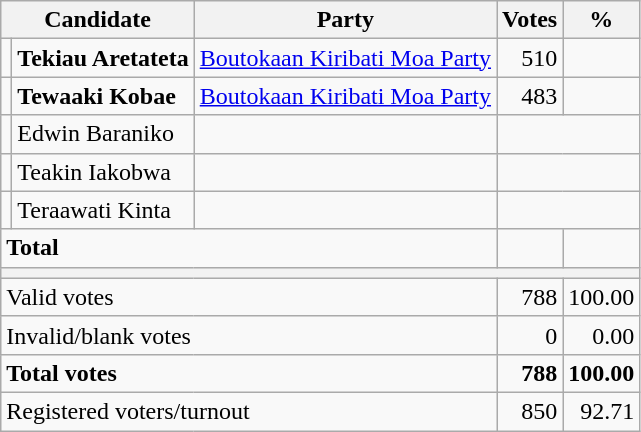<table class=wikitable style=text-align:right>
<tr>
<th colspan=2>Candidate</th>
<th>Party</th>
<th>Votes</th>
<th>%</th>
</tr>
<tr>
<td bgcolor=></td>
<td align=left><strong>Tekiau Aretateta</strong></td>
<td align=left><a href='#'>Boutokaan Kiribati Moa Party</a></td>
<td>510</td>
<td></td>
</tr>
<tr>
<td bgcolor=></td>
<td align=left><strong>Tewaaki Kobae</strong></td>
<td align=left><a href='#'>Boutokaan Kiribati Moa Party</a></td>
<td>483</td>
<td></td>
</tr>
<tr>
<td></td>
<td align=left>Edwin Baraniko</td>
<td></td>
<td align=center colspan=2></td>
</tr>
<tr>
<td></td>
<td align=left>Teakin Iakobwa</td>
<td></td>
<td align=center colspan=2></td>
</tr>
<tr>
<td></td>
<td align=left>Teraawati Kinta</td>
<td></td>
<td align=center colspan=2></td>
</tr>
<tr style="font-weight:bold">
<td colspan=3 align=left>Total</td>
<td></td>
<td></td>
</tr>
<tr>
<th colspan=5></th>
</tr>
<tr>
<td colspan=3 align=left>Valid votes</td>
<td>788</td>
<td>100.00</td>
</tr>
<tr>
<td colspan=3 align=left>Invalid/blank votes</td>
<td>0</td>
<td>0.00</td>
</tr>
<tr style="font-weight:bold">
<td colspan=3 align=left>Total votes</td>
<td>788</td>
<td>100.00</td>
</tr>
<tr>
<td colspan=3 align=left>Registered voters/turnout</td>
<td>850</td>
<td>92.71</td>
</tr>
</table>
